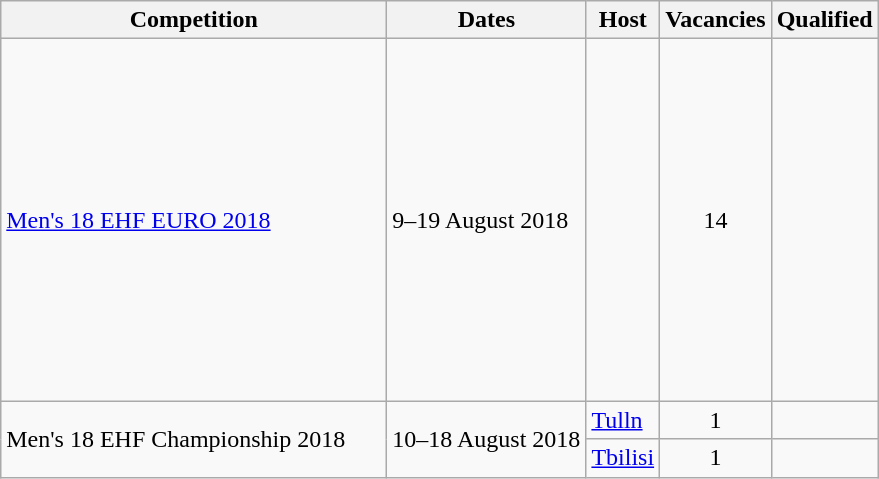<table class="wikitable">
<tr>
<th style="width: 250px;">Competition</th>
<th>Dates</th>
<th>Host</th>
<th>Vacancies</th>
<th>Qualified</th>
</tr>
<tr>
<td><a href='#'>Men's 18 EHF EURO 2018</a></td>
<td>9–19 August 2018</td>
<td></td>
<td align=center>14</td>
<td><br><br><br><br><br><br><br><br><br><br><br><br><br></td>
</tr>
<tr>
<td rowspan=2>Men's 18 EHF Championship 2018</td>
<td rowspan=2>10–18 August 2018</td>
<td> <a href='#'>Tulln</a></td>
<td align=center>1</td>
<td></td>
</tr>
<tr>
<td> <a href='#'>Tbilisi</a></td>
<td align=center>1</td>
<td></td>
</tr>
</table>
